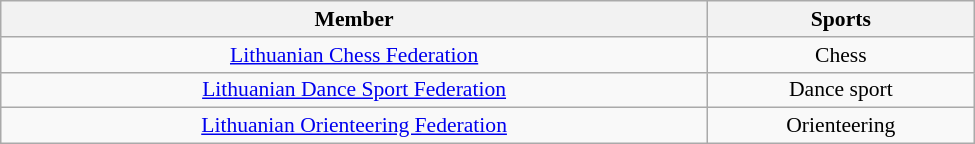<table class="wikitable collapsible collapsed" width=650 style="text-align:center; font-size:90%">
<tr>
<th>Member</th>
<th>Sports</th>
</tr>
<tr>
<td><a href='#'>Lithuanian Chess Federation</a></td>
<td>Chess</td>
</tr>
<tr>
<td><a href='#'>Lithuanian Dance Sport Federation</a></td>
<td>Dance sport</td>
</tr>
<tr>
<td><a href='#'>Lithuanian Orienteering Federation</a></td>
<td>Orienteering</td>
</tr>
</table>
